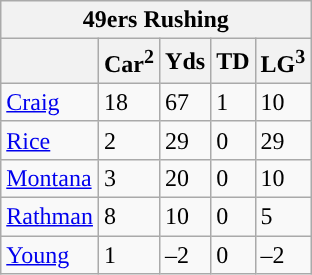<table class="wikitable">
<tr>
<th colspan="5">49ers Rushing</th>
</tr>
<tr>
<th></th>
<th>Car<sup>2</sup></th>
<th>Yds</th>
<th>TD</th>
<th>LG<sup>3</sup></th>
</tr>
<tr>
<td><a href='#'>Craig</a></td>
<td>18</td>
<td>67</td>
<td>1</td>
<td>10</td>
</tr>
<tr>
<td><a href='#'>Rice</a></td>
<td>2</td>
<td>29</td>
<td>0</td>
<td>29</td>
</tr>
<tr>
<td><a href='#'>Montana</a></td>
<td>3</td>
<td>20</td>
<td>0</td>
<td>10</td>
</tr>
<tr>
<td><a href='#'>Rathman</a></td>
<td>8</td>
<td>10</td>
<td>0</td>
<td>5</td>
</tr>
<tr>
<td><a href='#'>Young</a></td>
<td>1</td>
<td>–2</td>
<td>0</td>
<td>–2</td>
</tr>
</table>
